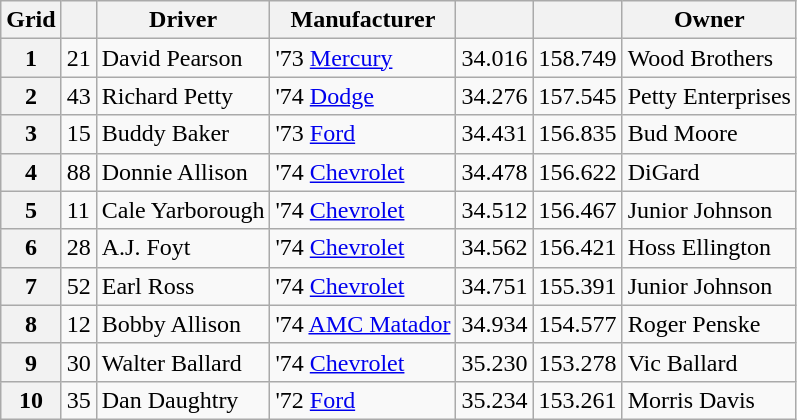<table class="wikitable">
<tr>
<th>Grid</th>
<th></th>
<th>Driver</th>
<th>Manufacturer</th>
<th></th>
<th></th>
<th>Owner</th>
</tr>
<tr>
<th>1</th>
<td>21</td>
<td>David Pearson</td>
<td>'73 <a href='#'>Mercury</a></td>
<td>34.016</td>
<td>158.749</td>
<td>Wood Brothers</td>
</tr>
<tr>
<th>2</th>
<td>43</td>
<td>Richard Petty</td>
<td>'74 <a href='#'>Dodge</a></td>
<td>34.276</td>
<td>157.545</td>
<td>Petty Enterprises</td>
</tr>
<tr>
<th>3</th>
<td>15</td>
<td>Buddy Baker</td>
<td>'73 <a href='#'>Ford</a></td>
<td>34.431</td>
<td>156.835</td>
<td>Bud Moore</td>
</tr>
<tr>
<th>4</th>
<td>88</td>
<td>Donnie Allison</td>
<td>'74 <a href='#'>Chevrolet</a></td>
<td>34.478</td>
<td>156.622</td>
<td>DiGard</td>
</tr>
<tr>
<th>5</th>
<td>11</td>
<td>Cale Yarborough</td>
<td>'74 <a href='#'>Chevrolet</a></td>
<td>34.512</td>
<td>156.467</td>
<td>Junior Johnson</td>
</tr>
<tr>
<th>6</th>
<td>28</td>
<td>A.J. Foyt</td>
<td>'74 <a href='#'>Chevrolet</a></td>
<td>34.562</td>
<td>156.421</td>
<td>Hoss Ellington</td>
</tr>
<tr>
<th>7</th>
<td>52</td>
<td>Earl Ross</td>
<td>'74 <a href='#'>Chevrolet</a></td>
<td>34.751</td>
<td>155.391</td>
<td>Junior Johnson</td>
</tr>
<tr>
<th>8</th>
<td>12</td>
<td>Bobby Allison</td>
<td>'74 <a href='#'>AMC Matador</a></td>
<td>34.934</td>
<td>154.577</td>
<td>Roger Penske</td>
</tr>
<tr>
<th>9</th>
<td>30</td>
<td>Walter Ballard</td>
<td>'74 <a href='#'>Chevrolet</a></td>
<td>35.230</td>
<td>153.278</td>
<td>Vic Ballard</td>
</tr>
<tr>
<th>10</th>
<td>35</td>
<td>Dan Daughtry</td>
<td>'72 <a href='#'>Ford</a></td>
<td>35.234</td>
<td>153.261</td>
<td>Morris Davis</td>
</tr>
</table>
